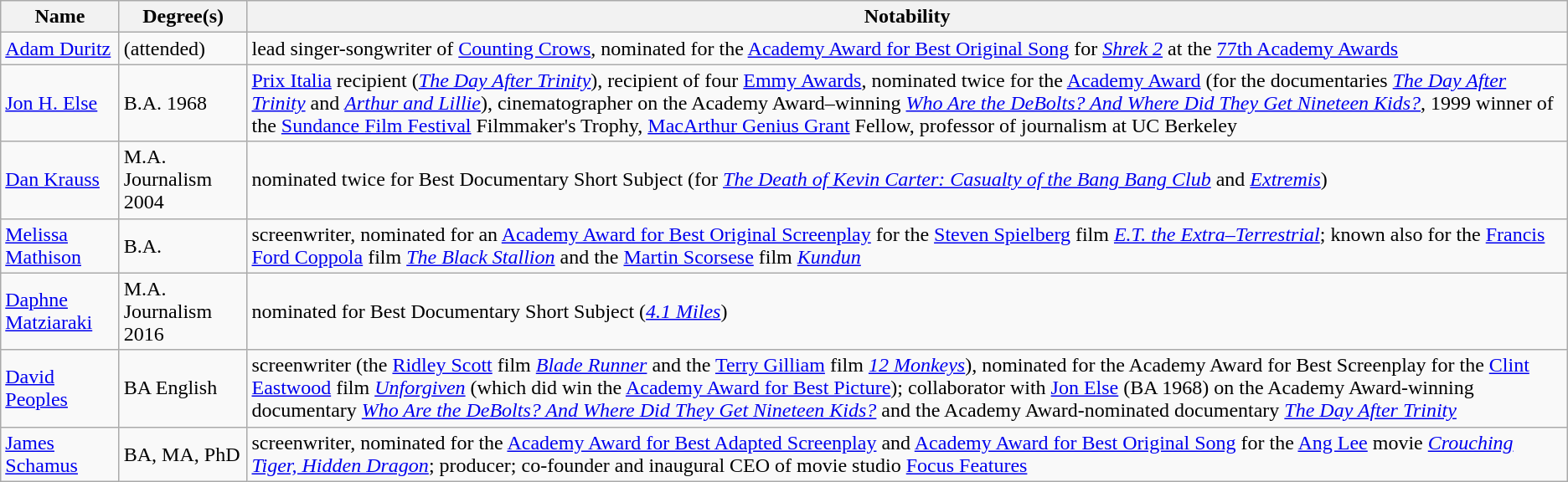<table class = "wikitable">
<tr>
<th>Name</th>
<th>Degree(s)</th>
<th>Notability</th>
</tr>
<tr>
<td><a href='#'>Adam Duritz</a></td>
<td>(attended)</td>
<td>lead singer-songwriter of <a href='#'>Counting Crows</a>, nominated for the <a href='#'>Academy Award for Best Original Song</a> for <em><a href='#'>Shrek 2</a></em> at the <a href='#'>77th Academy Awards</a></td>
</tr>
<tr>
<td><a href='#'>Jon H. Else</a></td>
<td>B.A. 1968</td>
<td><a href='#'>Prix Italia</a> recipient (<em><a href='#'>The Day After Trinity</a></em>), recipient of four <a href='#'>Emmy Awards</a>, nominated twice for the <a href='#'>Academy Award</a> (for the documentaries <em><a href='#'>The Day After Trinity</a></em> and <em><a href='#'>Arthur and Lillie</a></em>), cinematographer on the Academy Award–winning <em><a href='#'>Who Are the DeBolts? And Where Did They Get Nineteen Kids?</a></em>,  1999 winner of the <a href='#'>Sundance Film Festival</a> Filmmaker's Trophy, <a href='#'>MacArthur Genius Grant</a> Fellow,  professor of journalism at UC Berkeley</td>
</tr>
<tr>
<td><a href='#'>Dan Krauss</a></td>
<td>M.A. Journalism 2004</td>
<td>nominated twice for Best Documentary Short Subject (for <em><a href='#'>The Death of Kevin Carter: Casualty of the Bang Bang Club</a></em> and <em><a href='#'>Extremis</a></em>)</td>
</tr>
<tr>
<td><a href='#'>Melissa Mathison</a></td>
<td>B.A.</td>
<td>screenwriter, nominated for an <a href='#'>Academy Award for Best Original Screenplay</a> for the <a href='#'>Steven Spielberg</a> film <em><a href='#'>E.T. the Extra–Terrestrial</a></em>;  known also for the <a href='#'>Francis Ford Coppola</a> film  <em><a href='#'>The Black Stallion</a></em> and the <a href='#'>Martin Scorsese</a> film <em><a href='#'>Kundun</a></em></td>
</tr>
<tr>
<td><a href='#'>Daphne Matziaraki</a></td>
<td>M.A. Journalism 2016</td>
<td>nominated for Best Documentary Short Subject (<em><a href='#'>4.1 Miles</a></em>)</td>
</tr>
<tr>
<td><a href='#'>David Peoples</a></td>
<td>BA English</td>
<td>screenwriter (the <a href='#'>Ridley Scott</a> film <em><a href='#'>Blade Runner</a></em> and the <a href='#'>Terry Gilliam</a> film <em><a href='#'>12 Monkeys</a></em>), nominated for the Academy Award for Best Screenplay for the <a href='#'>Clint Eastwood</a> film <em><a href='#'>Unforgiven</a></em> (which did win the <a href='#'>Academy Award for Best Picture</a>); collaborator with <a href='#'>Jon Else</a> (BA 1968) on the Academy Award-winning documentary <em><a href='#'>Who Are the DeBolts? And Where Did They Get Nineteen Kids?</a></em> and the Academy Award-nominated documentary <em><a href='#'>The Day After Trinity</a></em></td>
</tr>
<tr>
<td><a href='#'>James Schamus</a></td>
<td>BA, MA, PhD</td>
<td>screenwriter, nominated for the <a href='#'>Academy Award for Best Adapted Screenplay</a> and <a href='#'>Academy Award for Best Original Song</a> for the <a href='#'>Ang Lee</a> movie <em><a href='#'>Crouching Tiger, Hidden Dragon</a></em>; producer; co-founder and inaugural CEO of movie studio <a href='#'>Focus Features</a></td>
</tr>
</table>
